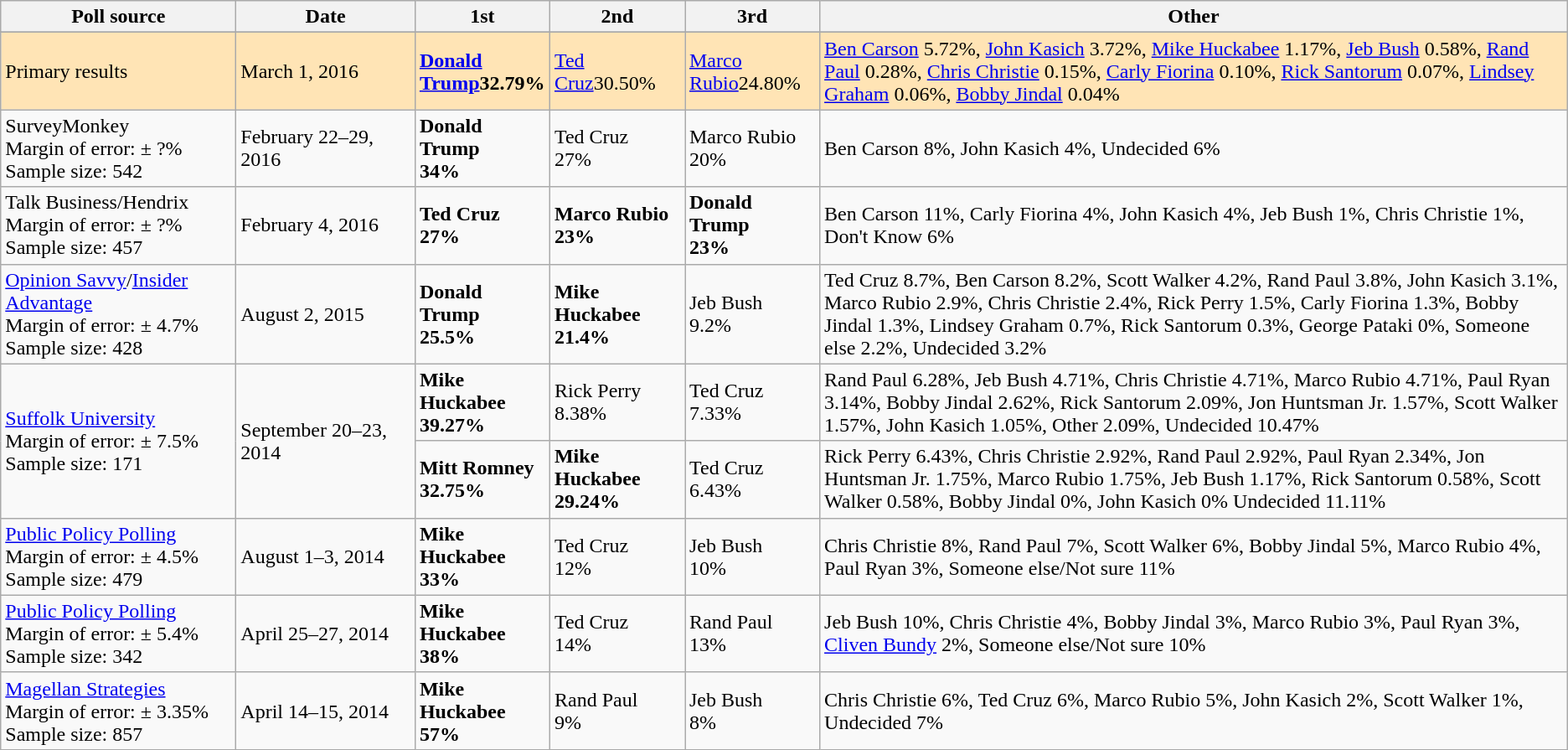<table class="wikitable">
<tr>
<th style="width:180px;">Poll source</th>
<th style="width:135px;">Date</th>
<th style="width:100px;">1st</th>
<th style="width:100px;">2nd</th>
<th style="width:100px;">3rd</th>
<th>Other</th>
</tr>
<tr>
</tr>
<tr style="background:Moccasin;">
<td>Primary results</td>
<td>March 1, 2016</td>
<td><strong><a href='#'>Donald Trump</a>32.79%</strong></td>
<td><a href='#'>Ted Cruz</a>30.50%</td>
<td><a href='#'>Marco Rubio</a>24.80%</td>
<td><a href='#'>Ben Carson</a> 5.72%, <a href='#'>John Kasich</a> 3.72%, <a href='#'>Mike Huckabee</a> 1.17%, <a href='#'>Jeb Bush</a> 0.58%, <a href='#'>Rand Paul</a> 0.28%, <a href='#'>Chris Christie</a> 0.15%, <a href='#'>Carly Fiorina</a> 0.10%, <a href='#'>Rick Santorum</a> 0.07%, <a href='#'>Lindsey Graham</a> 0.06%, <a href='#'>Bobby Jindal</a> 0.04%</td>
</tr>
<tr>
<td>SurveyMonkey<br>Margin of error: ± ?% Sample size: 542</td>
<td>February 22–29, 2016</td>
<td><strong>Donald Trump<br>34%</strong></td>
<td>Ted Cruz<br>27%</td>
<td>Marco Rubio<br>20%</td>
<td>Ben Carson 8%, John Kasich 4%, Undecided 6%</td>
</tr>
<tr>
<td>Talk Business/Hendrix<br>Margin of error: ± ?% Sample size: 457</td>
<td>February 4, 2016</td>
<td><strong>Ted Cruz<br>27%</strong></td>
<td><strong> Marco Rubio<br>23%</strong></td>
<td><strong>Donald Trump<br>23%</strong></td>
<td>Ben Carson 11%, Carly Fiorina 4%, John Kasich 4%, Jeb Bush 1%, Chris Christie 1%, Don't Know 6%</td>
</tr>
<tr>
<td><a href='#'>Opinion Savvy</a>/<a href='#'>Insider Advantage</a><br>Margin of error: ± 4.7%<br>Sample size: 428</td>
<td>August 2, 2015</td>
<td><strong>Donald Trump<br>25.5%</strong></td>
<td><strong>Mike Huckabee<br>21.4%</strong></td>
<td>Jeb Bush<br>9.2%</td>
<td>Ted Cruz 8.7%, Ben Carson 8.2%, Scott Walker 4.2%, Rand Paul 3.8%, John Kasich 3.1%, Marco Rubio 2.9%, Chris Christie 2.4%, Rick Perry 1.5%, Carly Fiorina 1.3%, Bobby Jindal 1.3%, Lindsey Graham 0.7%, Rick Santorum 0.3%, George Pataki 0%, Someone else 2.2%, Undecided 3.2%</td>
</tr>
<tr>
<td rowspan="2"><a href='#'>Suffolk University</a><br>Margin of error: ± 7.5%<br>Sample size: 171</td>
<td rowspan="2">September 20–23, 2014</td>
<td><strong>Mike Huckabee<br>39.27%</strong></td>
<td>Rick Perry<br>8.38%</td>
<td>Ted Cruz<br>7.33%</td>
<td>Rand Paul 6.28%, Jeb Bush 4.71%, Chris Christie 4.71%, Marco Rubio 4.71%, Paul Ryan 3.14%, Bobby Jindal 2.62%, Rick Santorum 2.09%, Jon Huntsman Jr. 1.57%, Scott Walker 1.57%, John Kasich 1.05%, Other 2.09%, Undecided 10.47%</td>
</tr>
<tr>
<td><strong>Mitt Romney<br>32.75%</strong></td>
<td><strong>Mike Huckabee<br>29.24%</strong></td>
<td>Ted Cruz<br>6.43%</td>
<td>Rick Perry 6.43%, Chris Christie 2.92%, Rand Paul 2.92%, Paul Ryan 2.34%, Jon Huntsman Jr. 1.75%, Marco Rubio 1.75%, Jeb Bush 1.17%, Rick Santorum 0.58%, Scott Walker 0.58%, Bobby Jindal 0%, John Kasich 0% Undecided 11.11%</td>
</tr>
<tr>
<td><a href='#'>Public Policy Polling</a><br>Margin of error: ± 4.5%<br>Sample size: 479</td>
<td>August 1–3, 2014</td>
<td><strong>Mike Huckabee<br>33%</strong></td>
<td>Ted Cruz<br>12%</td>
<td>Jeb Bush<br>10%</td>
<td>Chris Christie 8%, Rand Paul 7%, Scott Walker 6%, Bobby Jindal 5%, Marco Rubio 4%, Paul Ryan 3%, Someone else/Not sure 11%</td>
</tr>
<tr>
<td><a href='#'>Public Policy Polling</a><br>Margin of error: ± 5.4%<br>Sample size: 342</td>
<td>April 25–27, 2014</td>
<td><strong>Mike Huckabee<br>38%</strong></td>
<td>Ted Cruz<br>14%</td>
<td>Rand Paul<br>13%</td>
<td>Jeb Bush 10%, Chris Christie 4%, Bobby Jindal 3%, Marco Rubio 3%, Paul Ryan 3%, <a href='#'>Cliven Bundy</a> 2%, Someone else/Not sure 10%</td>
</tr>
<tr>
<td><a href='#'>Magellan Strategies</a><br>Margin of error: ± 3.35%<br>Sample size: 857</td>
<td>April 14–15, 2014</td>
<td><strong>Mike Huckabee<br>57%</strong></td>
<td>Rand Paul<br>9%</td>
<td>Jeb Bush<br>8%</td>
<td>Chris Christie 6%, Ted Cruz 6%, Marco Rubio 5%, John Kasich 2%, Scott Walker 1%, Undecided 7%</td>
</tr>
</table>
